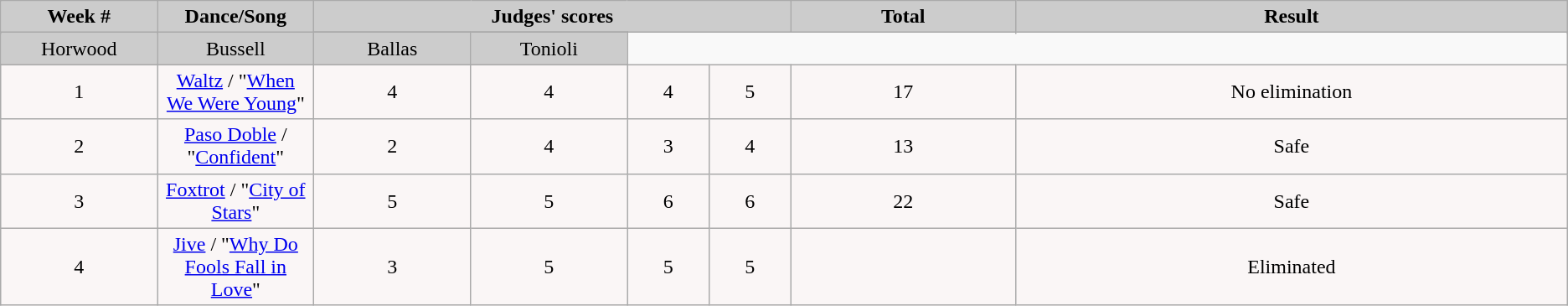<table class="wikitable collapsible collapsed">
<tr>
<td rowspan="2" style="background:#CCCCCC;" align="Center"><strong>Week #</strong></td>
<td rowspan="2" style="background:#CCCCCC;" align="Center"><strong>Dance/Song</strong></td>
<td colspan="4" style="background:#CCCCCC;" align="Center"><strong>Judges' scores</strong></td>
<td rowspan="2" style="background:#CCCCCC;" align="Center"><strong>Total</strong></td>
<td rowspan="2" style="background:#CCCCCC;" align="Center"><strong>Result</strong></td>
</tr>
<tr>
</tr>
<tr>
<td style="background:#CCCCCC;" width="10%" align="center">Horwood</td>
<td style="background:#CCCCCC;" width="10%" align="center">Bussell</td>
<td style="background:#CCCCCC;" width="10%" align="center">Ballas</td>
<td style="background:#CCCCCC;" width="10%" align="center">Tonioli</td>
</tr>
<tr>
</tr>
<tr>
<td style="text-align:center; background:#faf6f6;">1</td>
<td style="text-align:center; background:#faf6f6;"><a href='#'>Waltz</a> / "<a href='#'>When We Were Young</a>"</td>
<td style="text-align:center; background:#faf6f6;">4</td>
<td style="text-align:center; background:#faf6f6;">4</td>
<td style="text-align:center; background:#faf6f6;">4</td>
<td style="text-align:center; background:#faf6f6;">5</td>
<td style="text-align:center; background:#faf6f6;">17</td>
<td style="text-align:center; background:#faf6f6;">No elimination</td>
</tr>
<tr>
<td style="text-align:center; background:#faf6f6;">2</td>
<td style="text-align:center; background:#faf6f6;"><a href='#'>Paso Doble</a> / "<a href='#'>Confident</a>"</td>
<td style="text-align:center; background:#faf6f6;">2</td>
<td style="text-align:center; background:#faf6f6;">4</td>
<td style="text-align:center; background:#faf6f6;">3</td>
<td style="text-align:center; background:#faf6f6;">4</td>
<td style="text-align:center; background:#faf6f6;">13</td>
<td style="text-align:center; background:#faf6f6;">Safe</td>
</tr>
<tr>
<td style="text-align:center; background:#faf6f6;">3</td>
<td style="text-align:center; background:#faf6f6;"><a href='#'>Foxtrot</a> / "<a href='#'>City of Stars</a>"</td>
<td style="text-align:center; background:#faf6f6;">5</td>
<td style="text-align:center; background:#faf6f6;">5</td>
<td style="text-align:center; background:#faf6f6;">6</td>
<td style="text-align:center; background:#faf6f6;">6</td>
<td style="text-align:center; background:#faf6f6;">22</td>
<td style="text-align:center; background:#faf6f6;">Safe</td>
</tr>
<tr>
<td style="text-align:center; background:#faf6f6;">4</td>
<td style="text-align:center; background:#faf6f6;"><a href='#'>Jive</a> / "<a href='#'>Why Do Fools Fall in Love</a>"</td>
<td style="text-align:center; background:#faf6f6;">3</td>
<td style="text-align:center; background:#faf6f6;">5</td>
<td style="text-align:center; background:#faf6f6;">5</td>
<td style="text-align:center; background:#faf6f6;">5</td>
<td style="text-align:center; background:#faf6f6;"></td>
<td style="text-align:center; background:#faf6f6;">Eliminated</td>
</tr>
</table>
